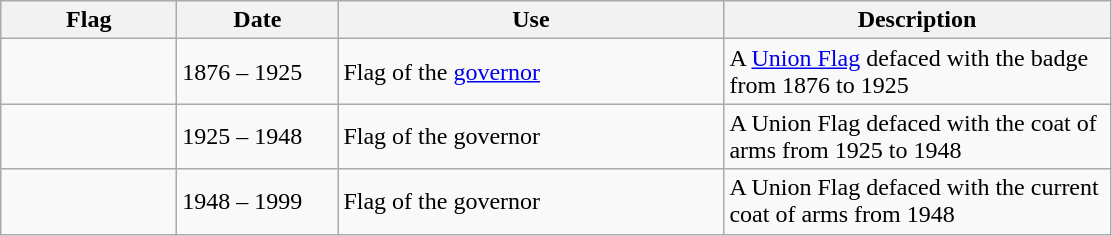<table class="wikitable">
<tr>
<th width="110">Flag</th>
<th width="100">Date</th>
<th width="250">Use</th>
<th width="250">Description</th>
</tr>
<tr>
<td></td>
<td>1876 – 1925</td>
<td>Flag of the <a href='#'>governor</a></td>
<td>A <a href='#'>Union Flag</a> defaced with the badge from 1876 to 1925</td>
</tr>
<tr>
<td></td>
<td>1925 – 1948</td>
<td>Flag of the governor</td>
<td>A Union Flag defaced with the coat of arms from 1925 to 1948</td>
</tr>
<tr>
<td></td>
<td>1948 – 1999</td>
<td>Flag of the governor</td>
<td>A Union Flag defaced with the current coat of arms from 1948</td>
</tr>
</table>
